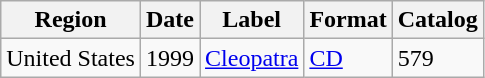<table class="wikitable">
<tr>
<th>Region</th>
<th>Date</th>
<th>Label</th>
<th>Format</th>
<th>Catalog</th>
</tr>
<tr>
<td>United States</td>
<td>1999</td>
<td><a href='#'>Cleopatra</a></td>
<td><a href='#'>CD</a></td>
<td>579</td>
</tr>
</table>
